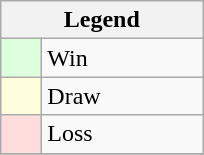<table class="wikitable" border="1">
<tr>
<th colspan="2">Legend</th>
</tr>
<tr>
<td style="background:#ddffdd;" width=20> </td>
<td width=100>Win</td>
</tr>
<tr>
<td style="background:#ffffdd"  width=20> </td>
<td width=100>Draw</td>
</tr>
<tr>
<td style="background:#ffdddd;" width=20> </td>
<td width=100>Loss</td>
</tr>
<tr>
</tr>
</table>
